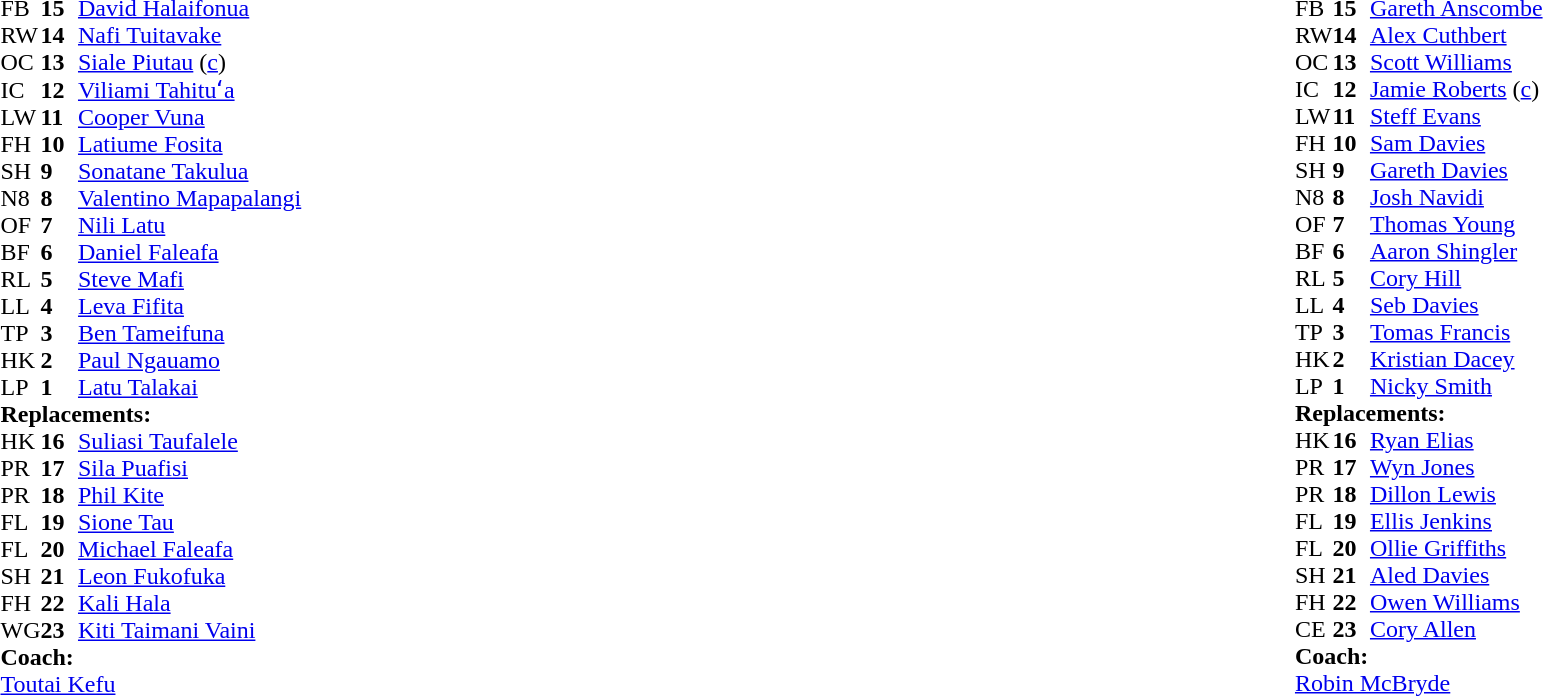<table style="width:100%">
<tr>
<td style="vertical-align:top;width:50%"><br><table cellspacing="0" cellpadding="0">
<tr>
<th width="25"></th>
<th width="25"></th>
</tr>
<tr>
<td>FB</td>
<td><strong>15</strong></td>
<td><a href='#'>David Halaifonua</a></td>
</tr>
<tr>
<td>RW</td>
<td><strong>14</strong></td>
<td><a href='#'>Nafi Tuitavake</a></td>
<td></td>
<td></td>
</tr>
<tr>
<td>OC</td>
<td><strong>13</strong></td>
<td><a href='#'>Siale Piutau</a> (<a href='#'>c</a>)</td>
</tr>
<tr>
<td>IC</td>
<td><strong>12</strong></td>
<td><a href='#'>Viliami Tahituʻa</a></td>
<td></td>
<td></td>
</tr>
<tr>
<td>LW</td>
<td><strong>11</strong></td>
<td><a href='#'>Cooper Vuna</a></td>
</tr>
<tr>
<td>FH</td>
<td><strong>10</strong></td>
<td><a href='#'>Latiume Fosita</a></td>
</tr>
<tr>
<td>SH</td>
<td><strong>9</strong></td>
<td><a href='#'>Sonatane Takulua</a></td>
<td></td>
<td></td>
</tr>
<tr>
<td>N8</td>
<td><strong>8</strong></td>
<td><a href='#'>Valentino Mapapalangi</a></td>
</tr>
<tr>
<td>OF</td>
<td><strong>7</strong></td>
<td><a href='#'>Nili Latu</a></td>
<td></td>
<td></td>
</tr>
<tr>
<td>BF</td>
<td><strong>6</strong></td>
<td><a href='#'>Daniel Faleafa</a></td>
</tr>
<tr>
<td>RL</td>
<td><strong>5</strong></td>
<td><a href='#'>Steve Mafi</a></td>
</tr>
<tr>
<td>LL</td>
<td><strong>4</strong></td>
<td><a href='#'>Leva Fifita</a></td>
</tr>
<tr>
<td>TP</td>
<td><strong>3</strong></td>
<td><a href='#'>Ben Tameifuna</a></td>
<td></td>
<td></td>
</tr>
<tr>
<td>HK</td>
<td><strong>2</strong></td>
<td><a href='#'>Paul Ngauamo</a></td>
</tr>
<tr>
<td>LP</td>
<td><strong>1</strong></td>
<td><a href='#'>Latu Talakai</a></td>
<td></td>
<td></td>
</tr>
<tr>
<td colspan="3"><strong>Replacements:</strong></td>
</tr>
<tr>
<td>HK</td>
<td><strong>16</strong></td>
<td><a href='#'>Suliasi Taufalele</a></td>
</tr>
<tr>
<td>PR</td>
<td><strong>17</strong></td>
<td><a href='#'>Sila Puafisi</a></td>
<td></td>
<td></td>
</tr>
<tr>
<td>PR</td>
<td><strong>18</strong></td>
<td><a href='#'>Phil Kite</a></td>
<td></td>
<td></td>
</tr>
<tr>
<td>FL</td>
<td><strong>19</strong></td>
<td><a href='#'>Sione Tau</a></td>
</tr>
<tr>
<td>FL</td>
<td><strong>20</strong></td>
<td><a href='#'>Michael Faleafa</a></td>
<td></td>
<td></td>
</tr>
<tr>
<td>SH</td>
<td><strong>21</strong></td>
<td><a href='#'>Leon Fukofuka</a></td>
<td></td>
<td></td>
</tr>
<tr>
<td>FH</td>
<td><strong>22</strong></td>
<td><a href='#'>Kali Hala</a></td>
<td></td>
<td></td>
</tr>
<tr>
<td>WG</td>
<td><strong>23</strong></td>
<td><a href='#'>Kiti Taimani Vaini</a></td>
<td></td>
<td></td>
</tr>
<tr>
<td colspan="3"><strong>Coach:</strong></td>
</tr>
<tr>
<td colspan="3"> <a href='#'>Toutai Kefu</a></td>
</tr>
</table>
</td>
<td style="vertical-align:top"></td>
<td style="vertical-align:top;width:50%"><br><table cellspacing="0" cellpadding="0" style="margin:auto">
<tr>
<th width="25"></th>
<th width="25"></th>
</tr>
<tr>
<td>FB</td>
<td><strong>15</strong></td>
<td><a href='#'>Gareth Anscombe</a></td>
</tr>
<tr>
<td>RW</td>
<td><strong>14</strong></td>
<td><a href='#'>Alex Cuthbert</a></td>
<td></td>
<td></td>
</tr>
<tr>
<td>OC</td>
<td><strong>13</strong></td>
<td><a href='#'>Scott Williams</a></td>
<td></td>
<td></td>
<td></td>
</tr>
<tr>
<td>IC</td>
<td><strong>12</strong></td>
<td><a href='#'>Jamie Roberts</a> (<a href='#'>c</a>)</td>
</tr>
<tr>
<td>LW</td>
<td><strong>11</strong></td>
<td><a href='#'>Steff Evans</a></td>
</tr>
<tr>
<td>FH</td>
<td><strong>10</strong></td>
<td><a href='#'>Sam Davies</a></td>
</tr>
<tr>
<td>SH</td>
<td><strong>9</strong></td>
<td><a href='#'>Gareth Davies</a></td>
</tr>
<tr>
<td>N8</td>
<td><strong>8</strong></td>
<td><a href='#'>Josh Navidi</a></td>
<td></td>
<td></td>
</tr>
<tr>
<td>OF</td>
<td><strong>7</strong></td>
<td><a href='#'>Thomas Young</a></td>
<td></td>
<td></td>
</tr>
<tr>
<td>BF</td>
<td><strong>6</strong></td>
<td><a href='#'>Aaron Shingler</a></td>
</tr>
<tr>
<td>RL</td>
<td><strong>5</strong></td>
<td><a href='#'>Cory Hill</a></td>
</tr>
<tr>
<td>LL</td>
<td><strong>4</strong></td>
<td><a href='#'>Seb Davies</a></td>
</tr>
<tr>
<td>TP</td>
<td><strong>3</strong></td>
<td><a href='#'>Tomas Francis</a></td>
<td></td>
<td></td>
</tr>
<tr>
<td>HK</td>
<td><strong>2</strong></td>
<td><a href='#'>Kristian Dacey</a></td>
<td></td>
<td></td>
</tr>
<tr>
<td>LP</td>
<td><strong>1</strong></td>
<td><a href='#'>Nicky Smith</a></td>
<td></td>
<td></td>
</tr>
<tr>
<td colspan="3"><strong>Replacements:</strong></td>
</tr>
<tr>
<td>HK</td>
<td><strong>16</strong></td>
<td><a href='#'>Ryan Elias</a></td>
<td></td>
<td></td>
</tr>
<tr>
<td>PR</td>
<td><strong>17</strong></td>
<td><a href='#'>Wyn Jones</a></td>
<td></td>
<td></td>
</tr>
<tr>
<td>PR</td>
<td><strong>18</strong></td>
<td><a href='#'>Dillon Lewis</a></td>
<td></td>
<td></td>
</tr>
<tr>
<td>FL</td>
<td><strong>19</strong></td>
<td><a href='#'>Ellis Jenkins</a></td>
<td></td>
<td></td>
</tr>
<tr>
<td>FL</td>
<td><strong>20</strong></td>
<td><a href='#'>Ollie Griffiths</a></td>
<td></td>
<td></td>
</tr>
<tr>
<td>SH</td>
<td><strong>21</strong></td>
<td><a href='#'>Aled Davies</a></td>
<td></td>
<td></td>
</tr>
<tr>
<td>FH</td>
<td><strong>22</strong></td>
<td><a href='#'>Owen Williams</a></td>
<td></td>
<td></td>
<td></td>
</tr>
<tr>
<td>CE</td>
<td><strong>23</strong></td>
<td><a href='#'>Cory Allen</a></td>
<td></td>
<td></td>
</tr>
<tr>
<td colspan="3"><strong>Coach:</strong></td>
</tr>
<tr>
<td colspan="3"> <a href='#'>Robin McBryde</a></td>
</tr>
</table>
</td>
</tr>
</table>
